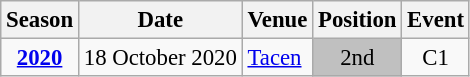<table class="wikitable" style="text-align:center; font-size:95%;">
<tr>
<th>Season</th>
<th>Date</th>
<th>Venue</th>
<th>Position</th>
<th>Event</th>
</tr>
<tr>
<td><strong><a href='#'>2020</a></strong></td>
<td align=right>18 October 2020</td>
<td align=left><a href='#'>Tacen</a></td>
<td bgcolor=silver>2nd</td>
<td>C1</td>
</tr>
</table>
